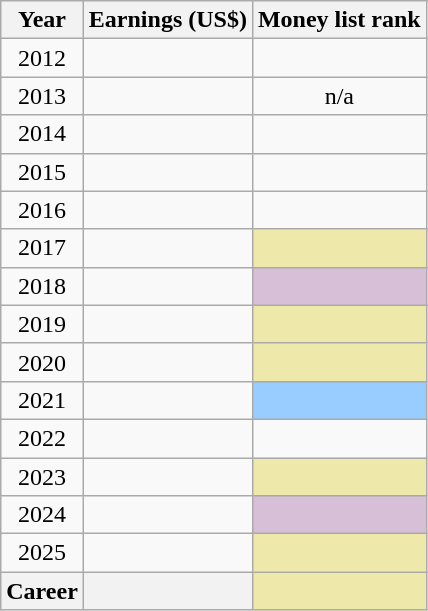<table class="wikitable" style="text-align:center">
<tr>
<th>Year</th>
<th>Earnings (US$)</th>
<th>Money list rank</th>
</tr>
<tr>
<td>2012</td>
<td align=right></td>
<td></td>
</tr>
<tr>
<td>2013</td>
<td align=right></td>
<td>n/a</td>
</tr>
<tr>
<td>2014</td>
<td align=right></td>
<td></td>
</tr>
<tr>
<td>2015</td>
<td align=right></td>
<td></td>
</tr>
<tr>
<td>2016</td>
<td align=right></td>
<td></td>
</tr>
<tr>
<td>2017</td>
<td align=right></td>
<td style=background:#eee8aa></td>
</tr>
<tr>
<td>2018</td>
<td align=right></td>
<td style=background:thistle></td>
</tr>
<tr>
<td>2019</td>
<td align=right></td>
<td style=background:#eee8aa></td>
</tr>
<tr>
<td>2020</td>
<td align=right></td>
<td style=background:#eee8aa></td>
</tr>
<tr>
<td>2021</td>
<td align=right></td>
<td style=background:#9cf></td>
</tr>
<tr>
<td>2022</td>
<td align=right></td>
<td></td>
</tr>
<tr>
<td>2023</td>
<td align=right></td>
<td style=background:#eee8aa></td>
</tr>
<tr>
<td>2024</td>
<td align=right></td>
<td bgcolor=thistle></td>
</tr>
<tr>
<td>2025</td>
<td align=right></td>
<td style=background:#eee8aa></td>
</tr>
<tr>
<th>Career</th>
<th></th>
<th style=background:#eee8aa></th>
</tr>
</table>
